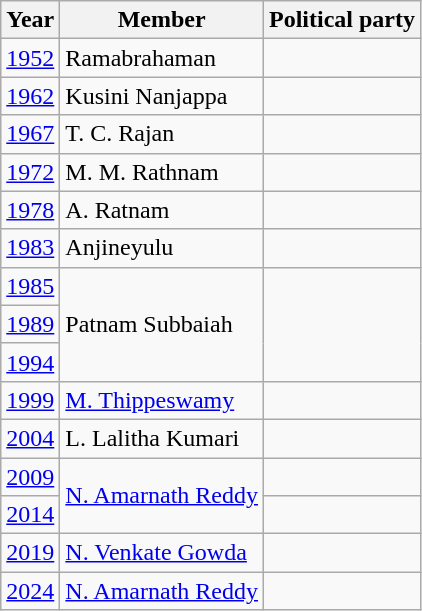<table class="wikitable sortable">
<tr>
<th>Year</th>
<th>Member</th>
<th colspan="2">Political party</th>
</tr>
<tr>
<td><a href='#'>1952</a></td>
<td>Ramabrahaman</td>
<td></td>
</tr>
<tr>
<td><a href='#'>1962</a></td>
<td>Kusini Nanjappa</td>
<td></td>
</tr>
<tr>
<td><a href='#'>1967</a></td>
<td>T. C. Rajan</td>
<td></td>
</tr>
<tr>
<td><a href='#'>1972</a></td>
<td>M. M. Rathnam</td>
<td></td>
</tr>
<tr>
<td><a href='#'>1978</a></td>
<td>A. Ratnam</td>
</tr>
<tr>
<td><a href='#'>1983</a></td>
<td>Anjineyulu</td>
<td></td>
</tr>
<tr>
<td><a href='#'>1985</a></td>
<td rowspan=3>Patnam Subbaiah</td>
</tr>
<tr>
<td><a href='#'>1989</a></td>
</tr>
<tr>
<td><a href='#'>1994</a></td>
</tr>
<tr>
<td><a href='#'>1999</a></td>
<td><a href='#'>M. Thippeswamy</a></td>
<td></td>
</tr>
<tr>
<td><a href='#'>2004</a></td>
<td>L. Lalitha Kumari</td>
<td></td>
</tr>
<tr>
<td><a href='#'>2009</a></td>
<td rowspan="2"><a href='#'>N. Amarnath Reddy</a></td>
</tr>
<tr>
<td><a href='#'>2014</a></td>
<td></td>
</tr>
<tr>
<td><a href='#'>2019</a></td>
<td><a href='#'>N. Venkate Gowda</a></td>
</tr>
<tr>
<td><a href='#'>2024</a></td>
<td><a href='#'>N. Amarnath Reddy</a></td>
<td></td>
</tr>
</table>
